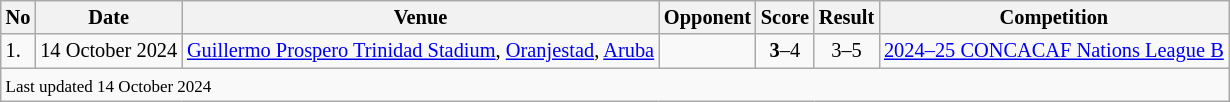<table class="wikitable" style="font-size:85%;">
<tr>
<th>No</th>
<th>Date</th>
<th>Venue</th>
<th>Opponent</th>
<th>Score</th>
<th>Result</th>
<th>Competition</th>
</tr>
<tr>
<td>1.</td>
<td>14 October 2024</td>
<td><a href='#'>Guillermo Prospero Trinidad Stadium</a>, <a href='#'>Oranjestad</a>, <a href='#'>Aruba</a></td>
<td></td>
<td align=center><strong>3</strong>–4</td>
<td align=center>3–5</td>
<td><a href='#'>2024–25 CONCACAF Nations League B</a></td>
</tr>
<tr>
<td colspan="7"><small>Last updated 14 October 2024</small></td>
</tr>
</table>
